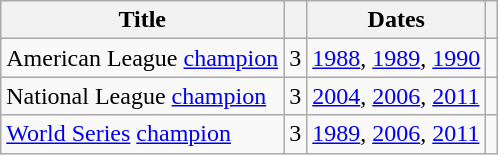<table class="wikitable">
<tr>
<th>Title</th>
<th></th>
<th>Dates</th>
<th></th>
</tr>
<tr>
<td>American League <a href='#'>champion</a></td>
<td style="text-align:center;">3</td>
<td><a href='#'>1988</a>, <a href='#'>1989</a>, <a href='#'>1990</a></td>
<td></td>
</tr>
<tr>
<td>National League <a href='#'>champion</a></td>
<td style="text-align:center;">3</td>
<td><a href='#'>2004</a>, <a href='#'>2006</a>, <a href='#'>2011</a></td>
<td></td>
</tr>
<tr>
<td><a href='#'>World Series</a> <a href='#'>champion</a></td>
<td style="text-align:center;">3</td>
<td><a href='#'>1989</a>, <a href='#'>2006</a>, <a href='#'>2011</a></td>
<td></td>
</tr>
</table>
